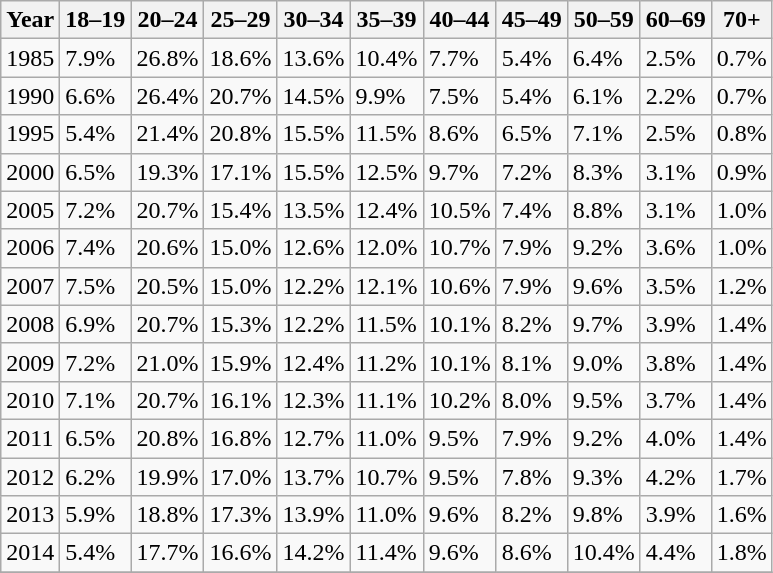<table class="wikitable">
<tr>
<th>Year</th>
<th>18–19</th>
<th>20–24</th>
<th>25–29</th>
<th>30–34</th>
<th>35–39</th>
<th>40–44</th>
<th>45–49</th>
<th>50–59</th>
<th>60–69</th>
<th>70+</th>
</tr>
<tr>
<td>1985</td>
<td>7.9%</td>
<td>26.8%</td>
<td>18.6%</td>
<td>13.6%</td>
<td>10.4%</td>
<td>7.7%</td>
<td>5.4%</td>
<td>6.4%</td>
<td>2.5%</td>
<td>0.7%</td>
</tr>
<tr>
<td>1990</td>
<td>6.6%</td>
<td>26.4%</td>
<td>20.7%</td>
<td>14.5%</td>
<td>9.9%</td>
<td>7.5%</td>
<td>5.4%</td>
<td>6.1%</td>
<td>2.2%</td>
<td>0.7%</td>
</tr>
<tr>
<td>1995</td>
<td>5.4%</td>
<td>21.4%</td>
<td>20.8%</td>
<td>15.5%</td>
<td>11.5%</td>
<td>8.6%</td>
<td>6.5%</td>
<td>7.1%</td>
<td>2.5%</td>
<td>0.8%</td>
</tr>
<tr>
<td>2000</td>
<td>6.5%</td>
<td>19.3%</td>
<td>17.1%</td>
<td>15.5%</td>
<td>12.5%</td>
<td>9.7%</td>
<td>7.2%</td>
<td>8.3%</td>
<td>3.1%</td>
<td>0.9%</td>
</tr>
<tr>
<td>2005</td>
<td>7.2%</td>
<td>20.7%</td>
<td>15.4%</td>
<td>13.5%</td>
<td>12.4%</td>
<td>10.5%</td>
<td>7.4%</td>
<td>8.8%</td>
<td>3.1%</td>
<td>1.0%</td>
</tr>
<tr>
<td>2006</td>
<td>7.4%</td>
<td>20.6%</td>
<td>15.0%</td>
<td>12.6%</td>
<td>12.0%</td>
<td>10.7%</td>
<td>7.9%</td>
<td>9.2%</td>
<td>3.6%</td>
<td>1.0%</td>
</tr>
<tr>
<td>2007</td>
<td>7.5%</td>
<td>20.5%</td>
<td>15.0%</td>
<td>12.2%</td>
<td>12.1%</td>
<td>10.6%</td>
<td>7.9%</td>
<td>9.6%</td>
<td>3.5%</td>
<td>1.2%</td>
</tr>
<tr>
<td>2008</td>
<td>6.9%</td>
<td>20.7%</td>
<td>15.3%</td>
<td>12.2%</td>
<td>11.5%</td>
<td>10.1%</td>
<td>8.2%</td>
<td>9.7%</td>
<td>3.9%</td>
<td>1.4%</td>
</tr>
<tr>
<td>2009</td>
<td>7.2%</td>
<td>21.0%</td>
<td>15.9%</td>
<td>12.4%</td>
<td>11.2%</td>
<td>10.1%</td>
<td>8.1%</td>
<td>9.0%</td>
<td>3.8%</td>
<td>1.4%</td>
</tr>
<tr>
<td>2010</td>
<td>7.1%</td>
<td>20.7%</td>
<td>16.1%</td>
<td>12.3%</td>
<td>11.1%</td>
<td>10.2%</td>
<td>8.0%</td>
<td>9.5%</td>
<td>3.7%</td>
<td>1.4%</td>
</tr>
<tr>
<td>2011</td>
<td>6.5%</td>
<td>20.8%</td>
<td>16.8%</td>
<td>12.7%</td>
<td>11.0%</td>
<td>9.5%</td>
<td>7.9%</td>
<td>9.2%</td>
<td>4.0%</td>
<td>1.4%</td>
</tr>
<tr>
<td>2012</td>
<td>6.2%</td>
<td>19.9%</td>
<td>17.0%</td>
<td>13.7%</td>
<td>10.7%</td>
<td>9.5%</td>
<td>7.8%</td>
<td>9.3%</td>
<td>4.2%</td>
<td>1.7%</td>
</tr>
<tr>
<td>2013</td>
<td>5.9%</td>
<td>18.8%</td>
<td>17.3%</td>
<td>13.9%</td>
<td>11.0%</td>
<td>9.6%</td>
<td>8.2%</td>
<td>9.8%</td>
<td>3.9%</td>
<td>1.6%</td>
</tr>
<tr>
<td>2014</td>
<td>5.4%</td>
<td>17.7%</td>
<td>16.6%</td>
<td>14.2%</td>
<td>11.4%</td>
<td>9.6%</td>
<td>8.6%</td>
<td>10.4%</td>
<td>4.4%</td>
<td>1.8%</td>
</tr>
<tr>
</tr>
</table>
